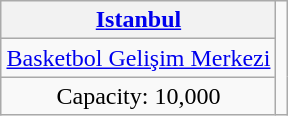<table class="wikitable" style="margin:1em auto; text-align:center">
<tr>
<th><a href='#'>Istanbul</a></th>
<td rowspan=3></td>
</tr>
<tr>
<td><a href='#'>Basketbol Gelişim Merkezi</a></td>
</tr>
<tr>
<td>Capacity: 10,000</td>
</tr>
</table>
